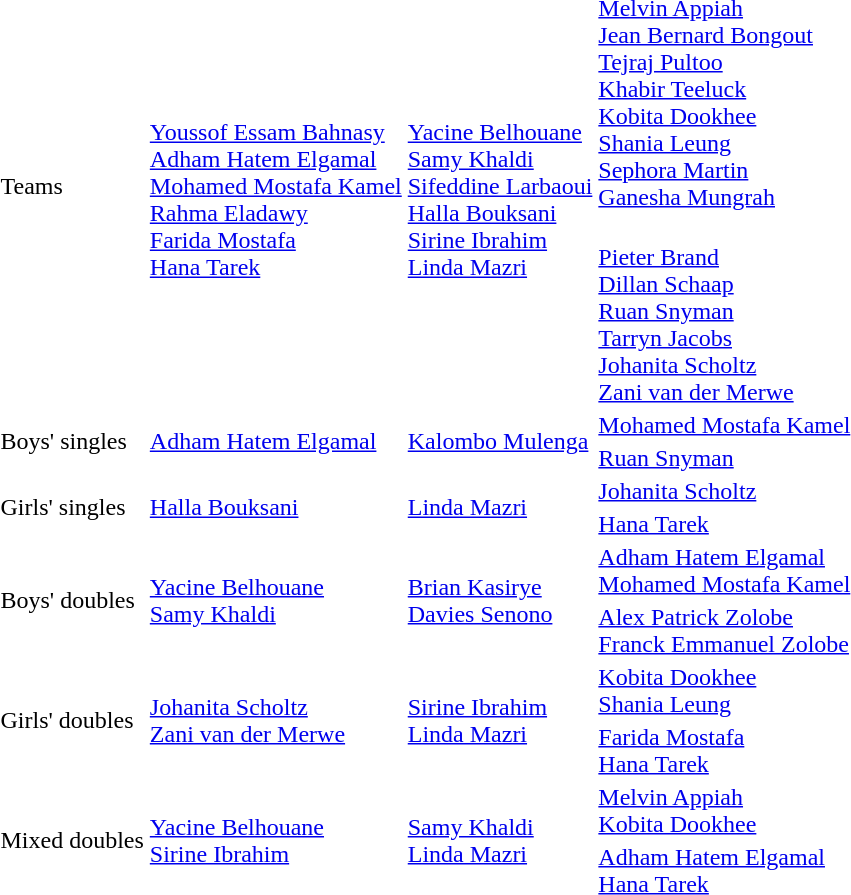<table>
<tr>
<td rowspan=2>Teams</td>
<td rowspan=2><br><a href='#'>Youssof Essam Bahnasy</a><br><a href='#'>Adham Hatem Elgamal</a><br><a href='#'>Mohamed Mostafa Kamel</a><br><a href='#'>Rahma Eladawy</a><br><a href='#'>Farida Mostafa</a><br><a href='#'>Hana Tarek</a></td>
<td rowspan=2><br><a href='#'>Yacine Belhouane</a><br><a href='#'>Samy Khaldi</a><br><a href='#'>Sifeddine Larbaoui</a><br><a href='#'>Halla Bouksani</a><br><a href='#'>Sirine Ibrahim</a><br><a href='#'>Linda Mazri</a></td>
<td><br><a href='#'>Melvin Appiah</a><br><a href='#'>Jean Bernard Bongout</a><br><a href='#'>Tejraj Pultoo</a><br><a href='#'>Khabir Teeluck</a><br><a href='#'>Kobita Dookhee</a><br><a href='#'>Shania Leung</a><br><a href='#'>Sephora Martin</a><br><a href='#'>Ganesha Mungrah</a></td>
</tr>
<tr>
<td><br><a href='#'>Pieter Brand</a><br><a href='#'>Dillan Schaap</a><br><a href='#'>Ruan Snyman</a><br><a href='#'>Tarryn Jacobs</a><br><a href='#'>Johanita Scholtz</a><br><a href='#'>Zani van der Merwe</a></td>
</tr>
<tr>
<td rowspan=2>Boys' singles</td>
<td rowspan=2> <a href='#'>Adham Hatem Elgamal</a></td>
<td rowspan=2> <a href='#'>Kalombo Mulenga</a></td>
<td> <a href='#'>Mohamed Mostafa Kamel</a></td>
</tr>
<tr>
<td> <a href='#'>Ruan Snyman</a></td>
</tr>
<tr>
<td rowspan=2>Girls' singles</td>
<td rowspan=2> <a href='#'>Halla Bouksani</a></td>
<td rowspan=2> <a href='#'>Linda Mazri</a></td>
<td> <a href='#'>Johanita Scholtz</a></td>
</tr>
<tr>
<td> <a href='#'>Hana Tarek</a></td>
</tr>
<tr>
<td rowspan=2>Boys' doubles</td>
<td rowspan=2> <a href='#'>Yacine Belhouane</a> <br> <a href='#'>Samy Khaldi</a></td>
<td rowspan=2> <a href='#'>Brian Kasirye</a> <br> <a href='#'>Davies Senono</a></td>
<td> <a href='#'>Adham Hatem Elgamal</a> <br> <a href='#'>Mohamed Mostafa Kamel</a></td>
</tr>
<tr>
<td> <a href='#'>Alex Patrick Zolobe</a> <br> <a href='#'>Franck Emmanuel Zolobe</a></td>
</tr>
<tr>
<td rowspan=2>Girls' doubles</td>
<td rowspan=2> <a href='#'>Johanita Scholtz</a> <br> <a href='#'>Zani van der Merwe</a></td>
<td rowspan=2> <a href='#'>Sirine Ibrahim</a> <br> <a href='#'>Linda Mazri</a></td>
<td> <a href='#'>Kobita Dookhee</a> <br> <a href='#'>Shania Leung</a></td>
</tr>
<tr>
<td> <a href='#'>Farida Mostafa</a> <br> <a href='#'>Hana Tarek</a></td>
</tr>
<tr>
<td rowspan=2>Mixed doubles</td>
<td rowspan=2> <a href='#'>Yacine Belhouane</a> <br> <a href='#'>Sirine Ibrahim</a></td>
<td rowspan=2> <a href='#'>Samy Khaldi</a> <br> <a href='#'>Linda Mazri</a></td>
<td> <a href='#'>Melvin Appiah</a> <br> <a href='#'>Kobita Dookhee</a></td>
</tr>
<tr>
<td> <a href='#'>Adham Hatem Elgamal</a> <br> <a href='#'>Hana Tarek</a></td>
</tr>
</table>
